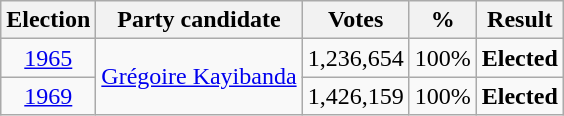<table class=wikitable style=text-align:center>
<tr>
<th>Election</th>
<th>Party candidate</th>
<th>Votes</th>
<th>%</th>
<th>Result</th>
</tr>
<tr>
<td><a href='#'>1965</a></td>
<td rowspan="2"><a href='#'>Grégoire Kayibanda</a></td>
<td>1,236,654</td>
<td>100%</td>
<td><strong>Elected</strong> </td>
</tr>
<tr>
<td><a href='#'>1969</a></td>
<td>1,426,159</td>
<td>100%</td>
<td><strong>Elected</strong> </td>
</tr>
</table>
